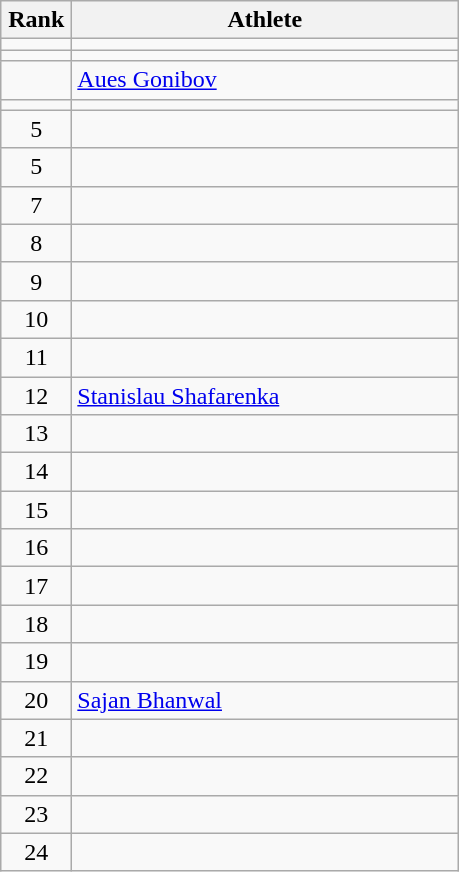<table class="wikitable" style="text-align: center;">
<tr>
<th width=40>Rank</th>
<th width=250>Athlete</th>
</tr>
<tr>
<td></td>
<td align="left"></td>
</tr>
<tr>
<td></td>
<td align="left"></td>
</tr>
<tr>
<td></td>
<td align="left"> <a href='#'>Aues Gonibov</a> </td>
</tr>
<tr>
<td></td>
<td align="left"></td>
</tr>
<tr>
<td>5</td>
<td align="left"></td>
</tr>
<tr>
<td>5</td>
<td align="left"></td>
</tr>
<tr>
<td>7</td>
<td align="left"></td>
</tr>
<tr>
<td>8</td>
<td align="left"></td>
</tr>
<tr>
<td>9</td>
<td align="left"></td>
</tr>
<tr>
<td>10</td>
<td align="left"></td>
</tr>
<tr>
<td>11</td>
<td align="left"></td>
</tr>
<tr>
<td>12</td>
<td align="left"> <a href='#'>Stanislau Shafarenka</a> </td>
</tr>
<tr>
<td>13</td>
<td align="left"></td>
</tr>
<tr>
<td>14</td>
<td align="left"></td>
</tr>
<tr>
<td>15</td>
<td align="left"></td>
</tr>
<tr>
<td>16</td>
<td align="left"></td>
</tr>
<tr>
<td>17</td>
<td align="left"></td>
</tr>
<tr>
<td>18</td>
<td align="left"></td>
</tr>
<tr>
<td>19</td>
<td align="left"></td>
</tr>
<tr>
<td>20</td>
<td align="left"> <a href='#'>Sajan Bhanwal</a> </td>
</tr>
<tr>
<td>21</td>
<td align="left"></td>
</tr>
<tr>
<td>22</td>
<td align="left"></td>
</tr>
<tr>
<td>23</td>
<td align="left"></td>
</tr>
<tr>
<td>24</td>
<td align="left"></td>
</tr>
</table>
